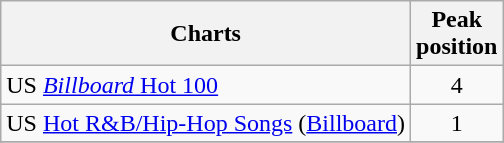<table class="wikitable sortable">
<tr>
<th>Charts</th>
<th>Peak<br>position</th>
</tr>
<tr>
<td>US <a href='#'><em>Billboard</em> Hot 100</a></td>
<td align="center">4</td>
</tr>
<tr>
<td>US <a href='#'>Hot R&B/Hip-Hop Songs</a> (<a href='#'>Billboard</a>)</td>
<td align="center">1</td>
</tr>
<tr>
</tr>
</table>
